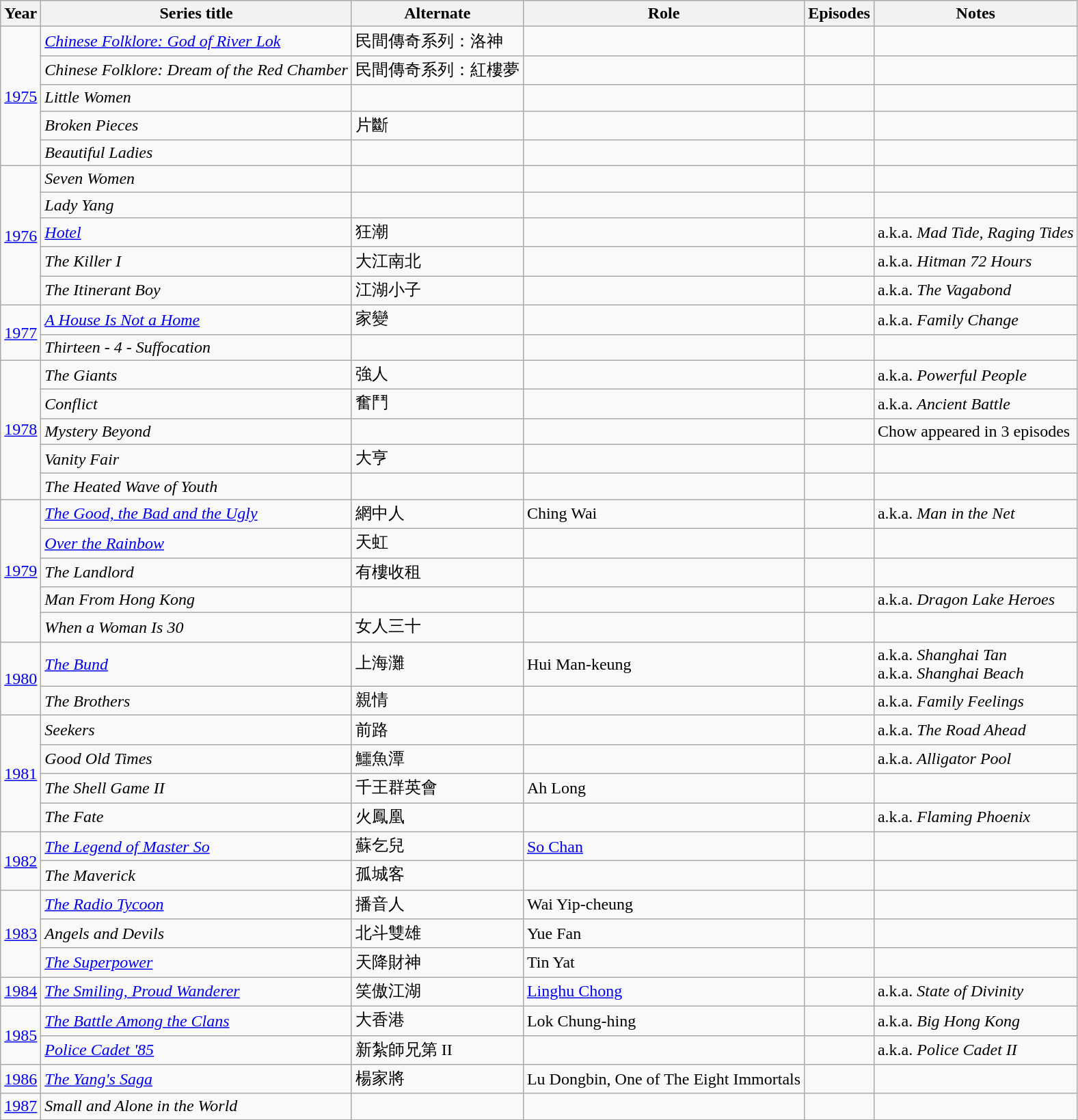<table class="wikitable">
<tr>
<th>Year</th>
<th>Series title</th>
<th>Alternate</th>
<th>Role</th>
<th>Episodes</th>
<th>Notes</th>
</tr>
<tr>
<td rowspan="5"><a href='#'>1975</a></td>
<td><em><a href='#'>Chinese Folklore: God of River Lok</a></em></td>
<td>民間傳奇系列：洛神</td>
<td></td>
<td></td>
<td></td>
</tr>
<tr>
<td><em>Chinese Folklore: Dream of the Red Chamber</em></td>
<td>民間傳奇系列：紅樓夢</td>
<td></td>
<td></td>
<td></td>
</tr>
<tr>
<td><em>Little Women</em></td>
<td></td>
<td></td>
<td></td>
<td></td>
</tr>
<tr>
<td><em>Broken Pieces</em></td>
<td>片斷</td>
<td></td>
<td></td>
<td></td>
</tr>
<tr>
<td><em>Beautiful Ladies</em></td>
<td></td>
<td></td>
<td></td>
<td></td>
</tr>
<tr>
<td rowspan="5"><a href='#'>1976</a></td>
<td><em>Seven Women</em></td>
<td></td>
<td></td>
<td></td>
<td></td>
</tr>
<tr>
<td><em>Lady Yang</em></td>
<td></td>
<td></td>
<td></td>
<td></td>
</tr>
<tr>
<td><em><a href='#'>Hotel</a></em></td>
<td>狂潮</td>
<td></td>
<td></td>
<td>a.k.a. <em>Mad Tide, Raging Tides</em></td>
</tr>
<tr>
<td><em>The Killer I</em></td>
<td>大江南北</td>
<td></td>
<td></td>
<td>a.k.a. <em>Hitman 72 Hours</em></td>
</tr>
<tr>
<td><em>The Itinerant Boy</em></td>
<td>江湖小子</td>
<td></td>
<td></td>
<td>a.k.a. <em>The Vagabond</em></td>
</tr>
<tr>
<td rowspan="2"><a href='#'>1977</a></td>
<td><em><a href='#'>A House Is Not a Home</a></em></td>
<td>家變</td>
<td></td>
<td></td>
<td>a.k.a. <em>Family Change</em></td>
</tr>
<tr>
<td><em>Thirteen - 4 - Suffocation</em></td>
<td></td>
<td></td>
<td></td>
<td></td>
</tr>
<tr>
<td rowspan="5"><a href='#'>1978</a></td>
<td><em>The Giants</em></td>
<td>強人</td>
<td></td>
<td></td>
<td>a.k.a. <em>Powerful People</em></td>
</tr>
<tr>
<td><em>Conflict</em></td>
<td>奮鬥</td>
<td></td>
<td></td>
<td>a.k.a. <em>Ancient Battle</em></td>
</tr>
<tr>
<td><em>Mystery Beyond</em></td>
<td></td>
<td></td>
<td></td>
<td>Chow appeared in 3 episodes</td>
</tr>
<tr>
<td><em>Vanity Fair</em></td>
<td>大亨</td>
<td></td>
<td></td>
<td></td>
</tr>
<tr>
<td><em>The Heated Wave of Youth</em></td>
<td></td>
<td></td>
<td></td>
<td></td>
</tr>
<tr>
<td rowspan="5"><a href='#'>1979</a></td>
<td><em><a href='#'>The Good, the Bad and the Ugly</a></em></td>
<td>網中人</td>
<td>Ching Wai</td>
<td></td>
<td>a.k.a. <em>Man in the Net</em></td>
</tr>
<tr>
<td><em><a href='#'>Over the Rainbow</a></em></td>
<td>天虹</td>
<td></td>
<td></td>
<td></td>
</tr>
<tr>
<td><em>The Landlord</em></td>
<td>有樓收租</td>
<td></td>
<td></td>
<td></td>
</tr>
<tr>
<td><em>Man From Hong Kong</em></td>
<td></td>
<td></td>
<td></td>
<td>a.k.a. <em>Dragon Lake Heroes</em></td>
</tr>
<tr>
<td><em>When a Woman Is 30</em></td>
<td>女人三十</td>
<td></td>
<td></td>
<td></td>
</tr>
<tr>
<td rowspan="2"><a href='#'>1980</a></td>
<td><em><a href='#'>The Bund</a></em></td>
<td>上海灘</td>
<td>Hui Man-keung</td>
<td></td>
<td>a.k.a. <em>Shanghai Tan</em> <br> a.k.a. <em>Shanghai Beach</em></td>
</tr>
<tr>
<td><em>The Brothers</em></td>
<td>親情</td>
<td></td>
<td></td>
<td>a.k.a. <em>Family Feelings</em></td>
</tr>
<tr>
<td rowspan="4"><a href='#'>1981</a></td>
<td><em>Seekers</em></td>
<td>前路</td>
<td></td>
<td></td>
<td>a.k.a. <em>The Road Ahead</em></td>
</tr>
<tr>
<td><em>Good Old Times</em></td>
<td>鱷魚潭</td>
<td></td>
<td></td>
<td>a.k.a. <em>Alligator Pool</em></td>
</tr>
<tr>
<td><em>The Shell Game II</em></td>
<td>千王群英會</td>
<td>Ah Long</td>
<td></td>
<td></td>
</tr>
<tr>
<td><em>The Fate</em></td>
<td>火鳳凰</td>
<td></td>
<td></td>
<td>a.k.a. <em>Flaming Phoenix</em></td>
</tr>
<tr>
<td rowspan="2"><a href='#'>1982</a></td>
<td><em><a href='#'>The Legend of Master So</a></em></td>
<td>蘇乞兒</td>
<td><a href='#'>So Chan</a></td>
<td></td>
<td></td>
</tr>
<tr>
<td><em>The Maverick</em></td>
<td>孤城客</td>
<td></td>
<td></td>
<td></td>
</tr>
<tr>
<td rowspan="3"><a href='#'>1983</a></td>
<td><em><a href='#'>The Radio Tycoon</a></em></td>
<td>播音人</td>
<td>Wai Yip-cheung</td>
<td></td>
<td></td>
</tr>
<tr>
<td><em>Angels and Devils</em></td>
<td>北斗雙雄</td>
<td>Yue Fan</td>
<td></td>
<td></td>
</tr>
<tr>
<td><em><a href='#'>The Superpower</a></em></td>
<td>天降財神</td>
<td>Tin Yat</td>
<td></td>
<td></td>
</tr>
<tr>
<td><a href='#'>1984</a></td>
<td><em><a href='#'>The Smiling, Proud Wanderer</a></em></td>
<td>笑傲江湖</td>
<td><a href='#'>Linghu Chong</a></td>
<td></td>
<td>a.k.a. <em>State of Divinity</em></td>
</tr>
<tr>
<td rowspan="2"><a href='#'>1985</a></td>
<td><em><a href='#'>The Battle Among the Clans</a></em></td>
<td>大香港</td>
<td>Lok Chung-hing</td>
<td></td>
<td>a.k.a. <em>Big Hong Kong</em></td>
</tr>
<tr>
<td><em><a href='#'>Police Cadet '85</a></em></td>
<td>新紮師兄第 II</td>
<td></td>
<td></td>
<td>a.k.a. <em>Police Cadet II</em></td>
</tr>
<tr>
<td rowspan="1"><a href='#'>1986</a></td>
<td><em><a href='#'>The Yang's Saga</a></em></td>
<td>楊家將</td>
<td>Lu Dongbin, One of The Eight Immortals</td>
<td></td>
<td></td>
</tr>
<tr>
<td rowspan="1"><a href='#'>1987</a></td>
<td><em>Small and Alone in the World</em></td>
<td></td>
<td></td>
<td></td>
<td></td>
</tr>
<tr>
</tr>
</table>
